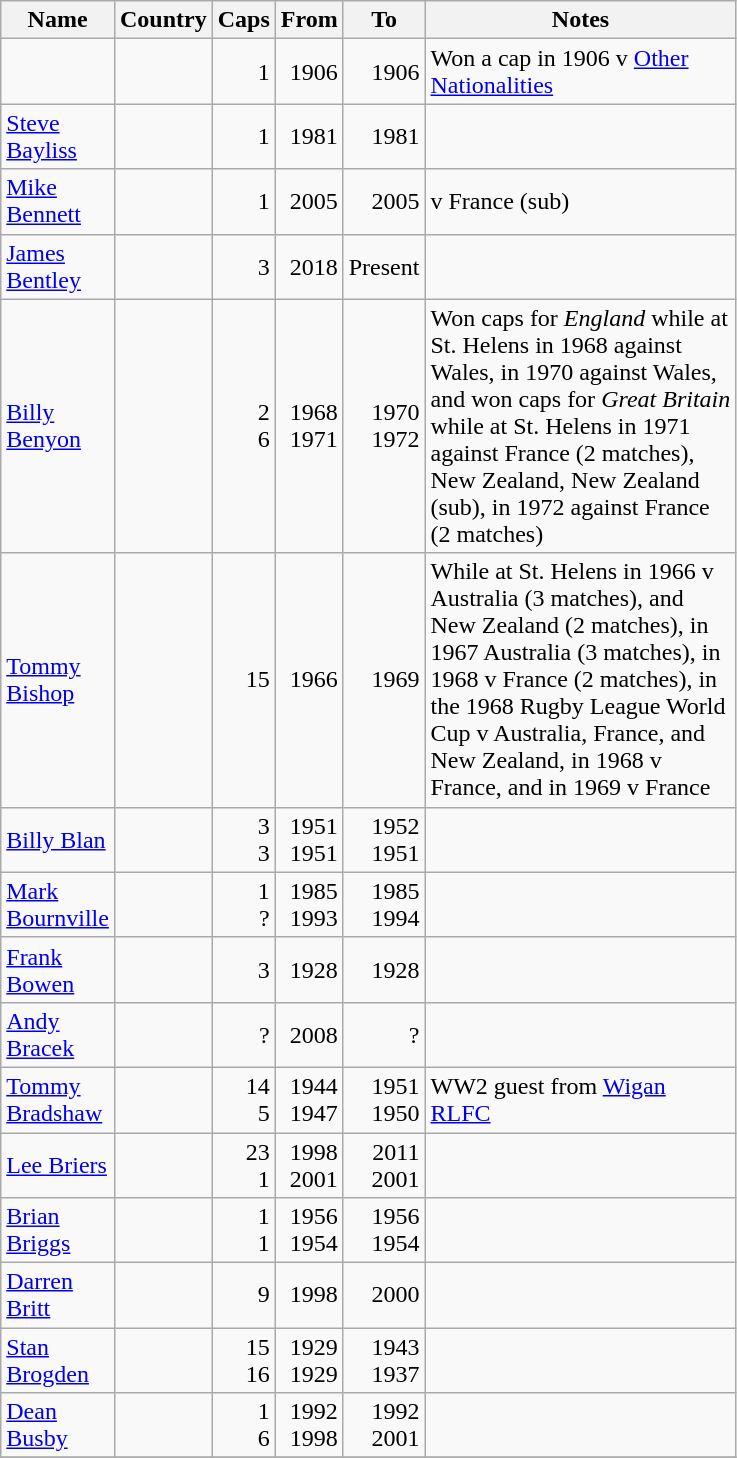<table class="wikitable">
<tr>
<th width="60px">Name</th>
<th width="30px">Country</th>
<th width="30px">Caps</th>
<th width="30px">From</th>
<th width="30px">To</th>
<th width="200px">Notes</th>
</tr>
<tr>
<td align="left"></td>
<td align="left"></td>
<td align="right">1</td>
<td align="right">1906</td>
<td align="right">1906</td>
<td align="left">Won a cap in 1906 v <a href='#'>Other Nationalities</a></td>
</tr>
<tr>
<td align="left"><a href='#'>Steve Bayliss</a></td>
<td align="left"></td>
<td align="right">1</td>
<td align="right">1981</td>
<td align="right">1981</td>
<td align="left"></td>
</tr>
<tr>
<td align="left"><a href='#'>Mike Bennett</a></td>
<td align="left"></td>
<td align="right">1</td>
<td align="right">2005</td>
<td align="right">2005</td>
<td align="left">v France (sub)</td>
</tr>
<tr>
<td align="left"><a href='#'>James Bentley</a></td>
<td align="left"></td>
<td align="right">3</td>
<td align="right">2018</td>
<td align="right">Present</td>
<td align="left"></td>
</tr>
<tr>
<td align="left"><a href='#'>Billy Benyon</a></td>
<td align="left"></td>
<td align="right">2<br>6</td>
<td align="right">1968<br>1971</td>
<td align="right">1970<br>1972</td>
<td align="left">Won caps for <em>England</em> while at St. Helens in 1968 against Wales, in 1970 against Wales, and won caps for <em>Great Britain</em> while at St. Helens in 1971 against France (2 matches), New Zealand, New Zealand (sub), in 1972 against France (2 matches)</td>
</tr>
<tr>
<td align="left"><a href='#'>Tommy Bishop</a></td>
<td align="left"></td>
<td align="right">15</td>
<td align="right">1966</td>
<td align="right">1969</td>
<td align="left">While at St. Helens in 1966 v Australia (3 matches), and New Zealand (2 matches), in 1967 Australia (3 matches), in 1968 v France (2 matches), in the 1968 Rugby League World Cup v Australia, France, and New Zealand, in 1968 v France, and in 1969 v France</td>
</tr>
<tr>
<td align="left"><a href='#'>Billy Blan</a></td>
<td align="left"><br></td>
<td align="right">3<br>3</td>
<td align="right">1951<br>1951</td>
<td align="right">1952<br>1951</td>
<td align="left"></td>
</tr>
<tr>
<td align="left"><a href='#'>Mark Bournville</a></td>
<td align="left"><br></td>
<td align="right">1<br>?</td>
<td align="right">1985<br>1993</td>
<td align="right">1985<br>1994</td>
<td align="left"></td>
</tr>
<tr>
<td align="left"><a href='#'>Frank Bowen</a></td>
<td align="left"></td>
<td align="right">3</td>
<td align="right">1928</td>
<td align="right">1928</td>
<td align="left"></td>
</tr>
<tr>
<td align="left"><a href='#'>Andy Bracek</a></td>
<td align="left"></td>
<td align="right">?</td>
<td align="right">2008</td>
<td align="right">?</td>
<td align="left"></td>
</tr>
<tr>
<td align="left"><a href='#'>Tommy Bradshaw</a></td>
<td align="left"><br></td>
<td align="right">14<br>5</td>
<td align="right">1944<br>1947</td>
<td align="right">1951<br>1950</td>
<td align="left">WW2 guest from <a href='#'>Wigan RLFC</a></td>
</tr>
<tr>
<td align="left"><a href='#'>Lee Briers</a></td>
<td align="left"><br></td>
<td align="right">23<br>1</td>
<td align="right">1998<br>2001</td>
<td align="right">2011<br>2001</td>
<td align="left"></td>
</tr>
<tr>
<td align="left"><a href='#'>Brian  Briggs</a></td>
<td align="left"><br></td>
<td align="right">1<br>1</td>
<td align="right">1956<br>1954</td>
<td align="right">1956<br>1954</td>
<td align="left"></td>
</tr>
<tr>
<td align="left"><a href='#'>Darren Britt</a></td>
<td align="left"></td>
<td align="right">9</td>
<td align="right">1998</td>
<td align="right">2000</td>
<td align="left"></td>
</tr>
<tr>
<td align="left"><a href='#'>Stan Brogden</a></td>
<td align="left"><br></td>
<td align="right">15<br>16</td>
<td align="right">1929<br>1929</td>
<td align="right">1943<br>1937</td>
<td align="left"></td>
</tr>
<tr>
<td align="left"><a href='#'>Dean Busby</a></td>
<td align="left"><br></td>
<td align="right">1<br>6</td>
<td align="right">1992<br>1998</td>
<td align="right">1992<br>2001</td>
<td align="left"></td>
</tr>
<tr>
</tr>
</table>
